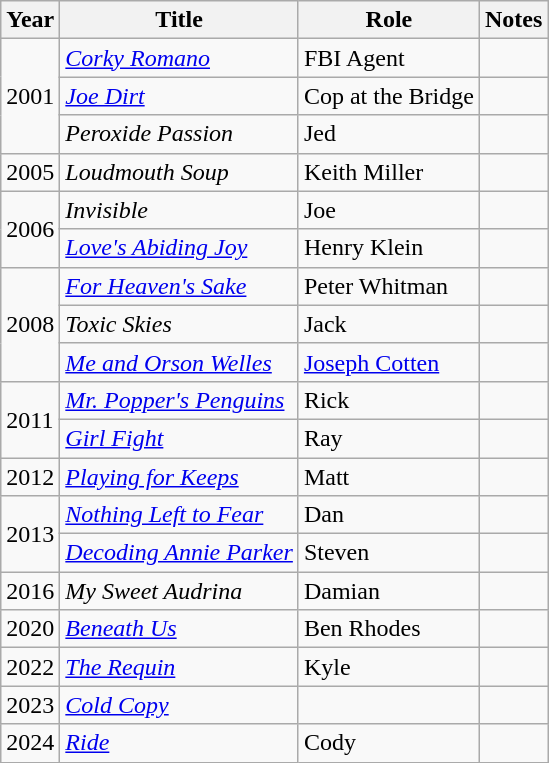<table class="wikitable sortable">
<tr>
<th>Year</th>
<th>Title</th>
<th>Role</th>
<th class="unsortable">Notes</th>
</tr>
<tr>
<td rowspan=3>2001</td>
<td><em><a href='#'>Corky Romano</a></em></td>
<td>FBI Agent</td>
<td></td>
</tr>
<tr>
<td><em><a href='#'>Joe Dirt</a></em></td>
<td>Cop at the Bridge</td>
<td></td>
</tr>
<tr>
<td><em>Peroxide Passion</em></td>
<td>Jed</td>
<td></td>
</tr>
<tr>
<td>2005</td>
<td><em>Loudmouth Soup</em></td>
<td>Keith Miller</td>
<td></td>
</tr>
<tr>
<td rowspan=2>2006</td>
<td><em>Invisible</em></td>
<td>Joe</td>
<td></td>
</tr>
<tr>
<td><em><a href='#'>Love's Abiding Joy</a></em></td>
<td>Henry Klein</td>
<td></td>
</tr>
<tr>
<td rowspan=3>2008</td>
<td><em><a href='#'>For Heaven's Sake</a></em></td>
<td>Peter Whitman</td>
<td></td>
</tr>
<tr>
<td><em>Toxic Skies</em></td>
<td>Jack</td>
<td></td>
</tr>
<tr>
<td><em><a href='#'>Me and Orson Welles</a></em></td>
<td><a href='#'>Joseph Cotten</a></td>
<td></td>
</tr>
<tr>
<td rowspan=2>2011</td>
<td><em><a href='#'>Mr. Popper's Penguins</a></em></td>
<td>Rick</td>
<td></td>
</tr>
<tr>
<td><em><a href='#'>Girl Fight</a></em></td>
<td>Ray</td>
<td></td>
</tr>
<tr>
<td>2012</td>
<td><em><a href='#'>Playing for Keeps</a></em></td>
<td>Matt</td>
<td></td>
</tr>
<tr>
<td rowspan=2>2013</td>
<td><em><a href='#'>Nothing Left to Fear</a></em></td>
<td>Dan</td>
<td></td>
</tr>
<tr>
<td><em><a href='#'>Decoding Annie Parker</a></em></td>
<td>Steven</td>
<td></td>
</tr>
<tr>
<td>2016</td>
<td><em>My Sweet Audrina</em></td>
<td>Damian</td>
<td></td>
</tr>
<tr>
<td>2020</td>
<td><em><a href='#'>Beneath Us</a></em></td>
<td>Ben Rhodes</td>
<td></td>
</tr>
<tr>
<td>2022</td>
<td data-sort-value="Requin, The"><em><a href='#'>The Requin</a></em></td>
<td>Kyle</td>
<td></td>
</tr>
<tr>
<td>2023</td>
<td><em><a href='#'>Cold Copy</a></em></td>
<td></td>
<td></td>
</tr>
<tr>
<td>2024</td>
<td><em><a href='#'>Ride</a></em></td>
<td>Cody</td>
<td></td>
</tr>
</table>
